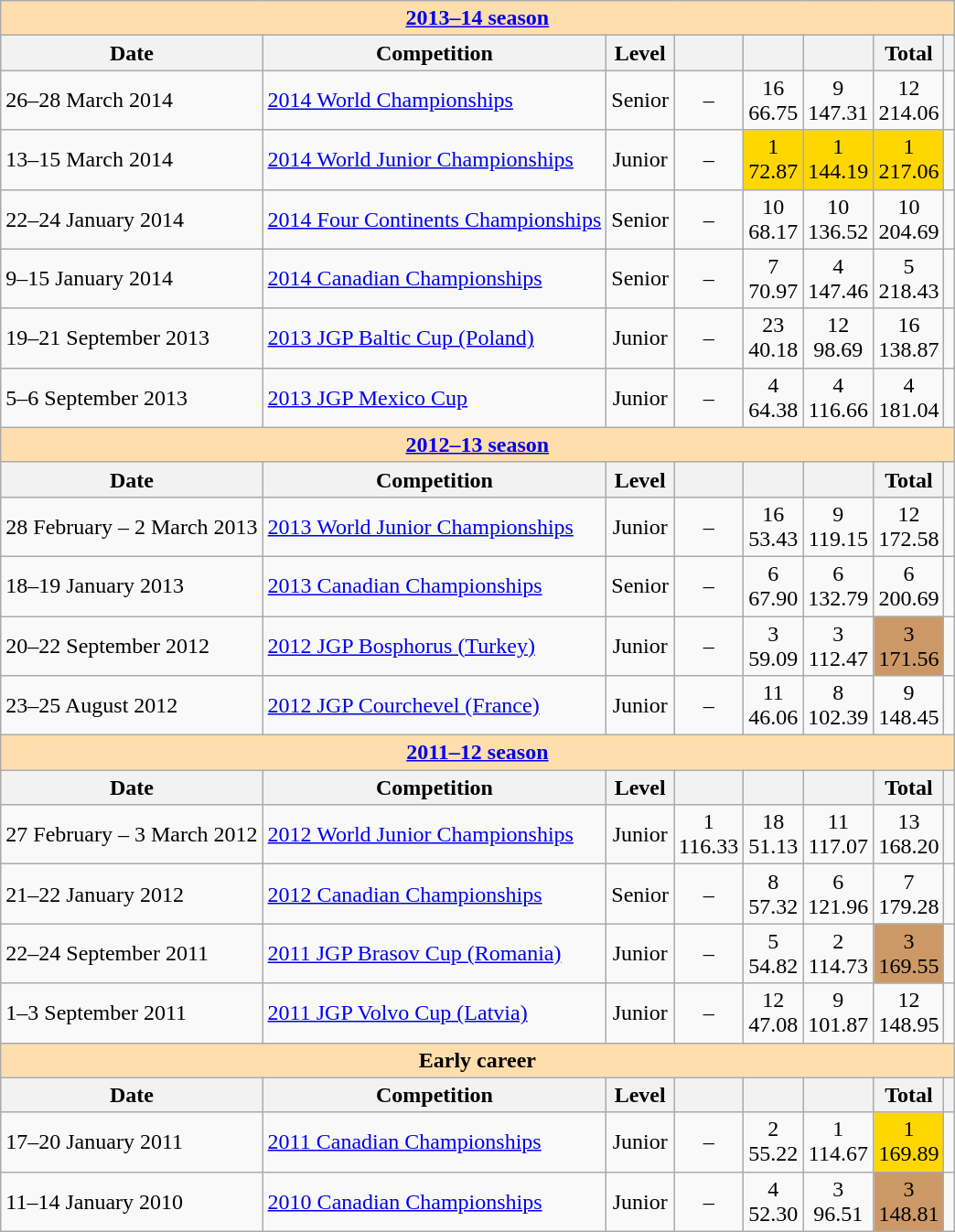<table class="wikitable">
<tr>
<th style="background-color: #ffdead;" colspan=8><a href='#'>2013–14 season</a></th>
</tr>
<tr>
<th>Date</th>
<th>Competition</th>
<th>Level</th>
<th></th>
<th></th>
<th></th>
<th>Total</th>
<th></th>
</tr>
<tr>
<td>26–28 March 2014</td>
<td><a href='#'>2014 World Championships</a></td>
<td align=center>Senior</td>
<td align=center>–</td>
<td align=center>16<br>66.75</td>
<td align=center>9<br>147.31</td>
<td align=center>12<br>214.06</td>
<td></td>
</tr>
<tr>
<td>13–15 March 2014</td>
<td><a href='#'>2014 World Junior Championships</a></td>
<td align=center>Junior</td>
<td align=center>–</td>
<td align=center bgcolor=gold>1<br>72.87</td>
<td align=center bgcolor=gold>1<br>144.19</td>
<td align=center bgcolor=gold>1<br>217.06</td>
<td></td>
</tr>
<tr>
<td>22–24 January 2014</td>
<td><a href='#'>2014 Four Continents Championships</a></td>
<td align=center>Senior</td>
<td align=center>–</td>
<td align=center>10<br>68.17</td>
<td align=center>10<br>136.52</td>
<td align=center>10<br>204.69</td>
<td></td>
</tr>
<tr>
<td>9–15 January 2014</td>
<td><a href='#'>2014 Canadian Championships</a></td>
<td align=center>Senior</td>
<td align=center>–</td>
<td align=center>7<br>70.97</td>
<td align=center>4<br>147.46</td>
<td align=center>5<br>218.43</td>
<td></td>
</tr>
<tr>
<td>19–21 September 2013</td>
<td><a href='#'>2013 JGP Baltic Cup (Poland)</a></td>
<td align=center>Junior</td>
<td align=center>–</td>
<td align=center>23<br>40.18</td>
<td align=center>12<br>98.69</td>
<td align=center>16<br>138.87</td>
<td></td>
</tr>
<tr>
<td>5–6 September 2013</td>
<td><a href='#'>2013 JGP Mexico Cup</a></td>
<td align=center>Junior</td>
<td align=center>–</td>
<td align=center>4<br>64.38</td>
<td align=center>4<br>116.66</td>
<td align=center>4<br>181.04</td>
<td></td>
</tr>
<tr>
<th style="background-color: #ffdead;" colspan=8><a href='#'>2012–13 season</a></th>
</tr>
<tr>
<th>Date</th>
<th>Competition</th>
<th>Level</th>
<th></th>
<th></th>
<th></th>
<th>Total</th>
<th></th>
</tr>
<tr>
<td>28 February – 2 March 2013</td>
<td><a href='#'>2013 World Junior Championships</a></td>
<td align=center>Junior</td>
<td align=center>–</td>
<td align=center>16<br>53.43</td>
<td align=center>9<br>119.15</td>
<td align=center>12<br>172.58</td>
<td></td>
</tr>
<tr>
<td>18–19 January 2013</td>
<td><a href='#'>2013 Canadian Championships</a></td>
<td align=center>Senior</td>
<td align=center>–</td>
<td align=center>6<br>67.90</td>
<td align=center>6<br>132.79</td>
<td align=center>6<br>200.69</td>
<td></td>
</tr>
<tr>
<td>20–22 September 2012</td>
<td><a href='#'>2012 JGP Bosphorus (Turkey)</a></td>
<td align=center>Junior</td>
<td align=center>–</td>
<td align=center>3<br>59.09</td>
<td align=center>3<br>112.47</td>
<td align=center bgcolor=cc9966>3<br>171.56</td>
<td></td>
</tr>
<tr>
<td>23–25 August 2012</td>
<td><a href='#'>2012 JGP Courchevel (France)</a></td>
<td align=center>Junior</td>
<td align=center>–</td>
<td align=center>11<br>46.06</td>
<td align=center>8<br>102.39</td>
<td align=center>9<br>148.45</td>
<td></td>
</tr>
<tr>
<th style="background-color: #ffdead;" colspan=8><a href='#'>2011–12 season</a></th>
</tr>
<tr>
<th>Date</th>
<th>Competition</th>
<th>Level</th>
<th></th>
<th></th>
<th></th>
<th>Total</th>
<th></th>
</tr>
<tr>
<td>27 February – 3 March 2012</td>
<td><a href='#'>2012 World Junior Championships</a></td>
<td align=center>Junior</td>
<td align=center>1<br>116.33</td>
<td align=center>18<br>51.13</td>
<td align=center>11<br>117.07</td>
<td align=center>13<br>168.20</td>
<td></td>
</tr>
<tr>
<td>21–22 January 2012</td>
<td><a href='#'>2012 Canadian Championships</a></td>
<td align=center>Senior</td>
<td align=center>–</td>
<td align=center>8<br>57.32</td>
<td align=center>6<br>121.96</td>
<td align=center>7<br>179.28</td>
<td></td>
</tr>
<tr>
<td>22–24 September 2011</td>
<td><a href='#'>2011 JGP Brasov Cup (Romania)</a></td>
<td align=center>Junior</td>
<td align=center>–</td>
<td align=center>5<br>54.82</td>
<td align=center>2<br>114.73</td>
<td align=center bgcolor=cc9966>3<br>169.55</td>
<td></td>
</tr>
<tr>
<td>1–3 September 2011</td>
<td><a href='#'>2011 JGP Volvo Cup (Latvia)</a></td>
<td align=center>Junior</td>
<td align=center>–</td>
<td align=center>12<br>47.08</td>
<td align=center>9<br>101.87</td>
<td align=center>12<br>148.95</td>
<td></td>
</tr>
<tr>
<th style="background-color: #ffdead;" colspan=8>Early career</th>
</tr>
<tr>
<th>Date</th>
<th>Competition</th>
<th>Level</th>
<th></th>
<th></th>
<th></th>
<th>Total</th>
<th></th>
</tr>
<tr>
<td>17–20 January 2011</td>
<td><a href='#'>2011 Canadian Championships</a></td>
<td align=center>Junior</td>
<td align=center>–</td>
<td align=center>2<br>55.22</td>
<td align=center>1<br>114.67</td>
<td align=center bgcolor=gold>1<br>169.89</td>
<td></td>
</tr>
<tr>
<td>11–14 January 2010</td>
<td><a href='#'>2010 Canadian Championships</a></td>
<td align=center>Junior</td>
<td align=center>–</td>
<td align=center>4<br>52.30</td>
<td align=center>3<br>96.51</td>
<td align=center bgcolor=cc9966>3<br>148.81</td>
<td></td>
</tr>
</table>
